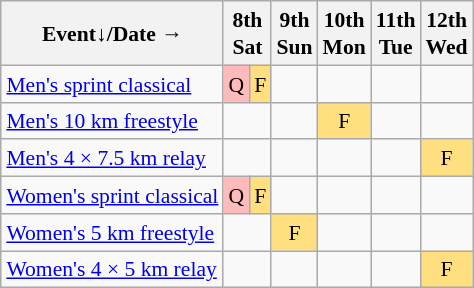<table class="wikitable" style="margin:0.5em auto; font-size:90%; line-height:1.25em; text-align:center;">
<tr>
<th>Event↓/Date →</th>
<th colspan=2>8th<br>Sat</th>
<th>9th<br>Sun</th>
<th>10th<br>Mon</th>
<th>11th<br>Tue</th>
<th>12th<br>Wed</th>
</tr>
<tr>
<td align="left"><a href='#'>Men's sprint classical</a></td>
<td bgcolor="#FFBBBB">Q</td>
<td bgcolor="#FFDF80">F</td>
<td></td>
<td></td>
<td></td>
<td></td>
</tr>
<tr>
<td align="left"><a href='#'>Men's 10 km freestyle</a></td>
<td colspan=2></td>
<td></td>
<td bgcolor="#FFDF80">F</td>
<td></td>
<td></td>
</tr>
<tr>
<td align="left"><a href='#'>Men's 4 × 7.5 km relay</a></td>
<td colspan=2></td>
<td></td>
<td></td>
<td></td>
<td bgcolor="#FFDF80">F</td>
</tr>
<tr>
<td align="left"><a href='#'>Women's sprint classical</a></td>
<td bgcolor="#FFBBBB">Q</td>
<td bgcolor="#FFDF80">F</td>
<td></td>
<td></td>
<td></td>
<td></td>
</tr>
<tr>
<td align="left"><a href='#'>Women's 5 km freestyle</a></td>
<td colspan=2></td>
<td bgcolor="#FFDF80">F</td>
<td></td>
<td></td>
<td></td>
</tr>
<tr>
<td align="left"><a href='#'>Women's 4 × 5 km relay</a></td>
<td colspan=2></td>
<td></td>
<td></td>
<td></td>
<td bgcolor="#FFDF80">F</td>
</tr>
</table>
